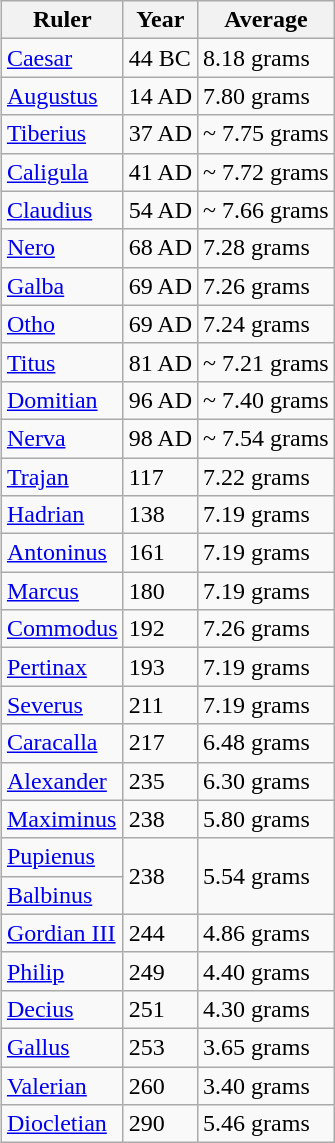<table class="wikitable" style="float:right; margin-left:1.5em;">
<tr>
<th>Ruler</th>
<th>Year</th>
<th>Average</th>
</tr>
<tr>
<td><a href='#'>Caesar</a></td>
<td>44 BC</td>
<td>8.18 grams</td>
</tr>
<tr>
<td><a href='#'>Augustus</a></td>
<td>14 AD</td>
<td>7.80 grams</td>
</tr>
<tr>
<td><a href='#'>Tiberius</a></td>
<td>37 AD</td>
<td>~ 7.75 grams</td>
</tr>
<tr>
<td><a href='#'>Caligula</a></td>
<td>41 AD</td>
<td>~ 7.72 grams</td>
</tr>
<tr>
<td><a href='#'>Claudius</a></td>
<td>54 AD</td>
<td>~ 7.66 grams</td>
</tr>
<tr>
<td><a href='#'>Nero</a></td>
<td>68 AD</td>
<td>7.28 grams</td>
</tr>
<tr>
<td><a href='#'>Galba</a></td>
<td>69 AD</td>
<td>7.26 grams</td>
</tr>
<tr>
<td><a href='#'>Otho</a></td>
<td>69 AD</td>
<td>7.24 grams</td>
</tr>
<tr>
<td><a href='#'>Titus</a></td>
<td>81 AD</td>
<td>~ 7.21 grams</td>
</tr>
<tr>
<td><a href='#'>Domitian</a></td>
<td>96 AD</td>
<td>~ 7.40 grams</td>
</tr>
<tr>
<td><a href='#'>Nerva</a></td>
<td>98 AD</td>
<td>~ 7.54 grams</td>
</tr>
<tr>
<td><a href='#'>Trajan</a></td>
<td>117</td>
<td>7.22 grams</td>
</tr>
<tr>
<td><a href='#'>Hadrian</a></td>
<td>138</td>
<td>7.19 grams</td>
</tr>
<tr>
<td><a href='#'>Antoninus</a></td>
<td>161</td>
<td>7.19 grams</td>
</tr>
<tr>
<td><a href='#'>Marcus</a></td>
<td>180</td>
<td>7.19 grams</td>
</tr>
<tr>
<td><a href='#'>Commodus</a></td>
<td>192</td>
<td>7.26 grams</td>
</tr>
<tr>
<td><a href='#'>Pertinax</a></td>
<td>193</td>
<td>7.19 grams</td>
</tr>
<tr>
<td><a href='#'>Severus</a></td>
<td>211</td>
<td>7.19 grams</td>
</tr>
<tr>
<td><a href='#'>Caracalla</a></td>
<td>217</td>
<td>6.48 grams</td>
</tr>
<tr>
<td><a href='#'>Alexander</a></td>
<td>235</td>
<td>6.30 grams</td>
</tr>
<tr>
<td><a href='#'>Maximinus</a></td>
<td>238</td>
<td>5.80 grams</td>
</tr>
<tr>
<td><a href='#'>Pupienus</a></td>
<td rowspan="2">238</td>
<td rowspan="2">5.54 grams</td>
</tr>
<tr>
<td><a href='#'>Balbinus</a></td>
</tr>
<tr>
<td><a href='#'>Gordian III</a></td>
<td>244</td>
<td>4.86 grams</td>
</tr>
<tr>
<td><a href='#'>Philip</a></td>
<td>249</td>
<td>4.40 grams</td>
</tr>
<tr>
<td><a href='#'>Decius</a></td>
<td>251</td>
<td>4.30 grams</td>
</tr>
<tr>
<td><a href='#'>Gallus</a></td>
<td>253</td>
<td>3.65 grams</td>
</tr>
<tr>
<td><a href='#'>Valerian</a></td>
<td>260</td>
<td>3.40 grams</td>
</tr>
<tr>
<td><a href='#'>Diocletian</a></td>
<td>290</td>
<td>5.46 grams</td>
</tr>
</table>
